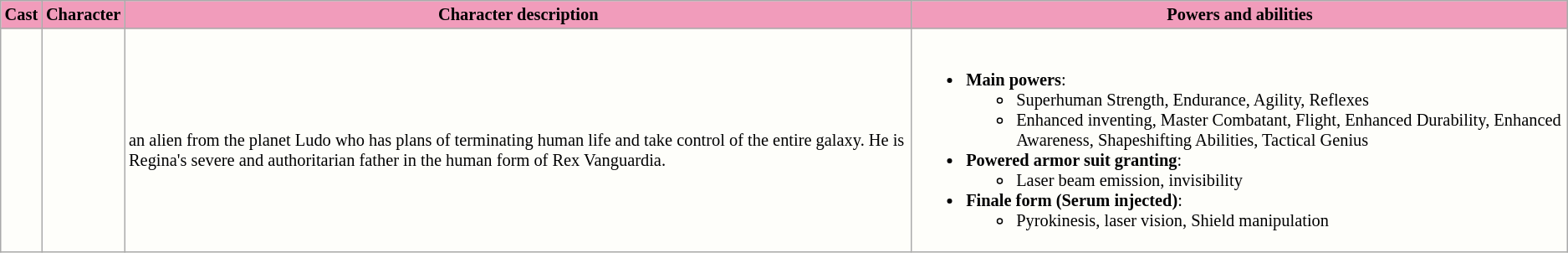<table class="wikitable" style=" background:#FEFEFA; font-size: 85%;">
<tr>
<th style="background:#F19CBB;">Cast</th>
<th style="background:#F19CBB; ">Character</th>
<th style="background:#F19CBB;">Character description</th>
<th style="background:#F19CBB;">Powers and abilities</th>
</tr>
<tr>
<td></td>
<td></td>
<td><br>an alien from the planet Ludo who has plans of terminating human life and take control of the entire galaxy. He is Regina's severe and authoritarian father in the human form of Rex Vanguardia.</td>
<td><br><ul><li><strong>Main powers</strong>:<ul><li>Superhuman Strength, Endurance, Agility, Reflexes</li><li>Enhanced inventing, Master Combatant, Flight, Enhanced Durability, Enhanced Awareness, Shapeshifting Abilities, Tactical Genius</li></ul></li><li><strong>Powered armor suit granting</strong>:<ul><li>Laser beam emission, invisibility</li></ul></li><li><strong>Finale form (Serum injected)</strong>:<ul><li>Pyrokinesis, laser vision, Shield manipulation</li></ul></li></ul></td>
</tr>
</table>
